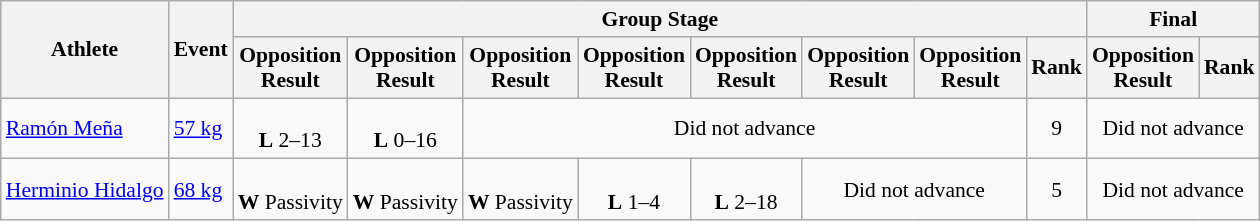<table class=wikitable style="font-size:90%">
<tr>
<th rowspan="2">Athlete</th>
<th rowspan="2">Event</th>
<th colspan="8">Group Stage</th>
<th colspan=2>Final</th>
</tr>
<tr>
<th>Opposition<br>Result</th>
<th>Opposition<br>Result</th>
<th>Opposition<br>Result</th>
<th>Opposition<br>Result</th>
<th>Opposition<br>Result</th>
<th>Opposition<br>Result</th>
<th>Opposition<br>Result</th>
<th>Rank</th>
<th>Opposition<br>Result</th>
<th>Rank</th>
</tr>
<tr align=center>
<td align=left><a href='#'>Ramón Meña</a></td>
<td align=left><a href='#'>57 kg</a></td>
<td><br><strong>L</strong> 2–13</td>
<td><br><strong>L</strong> 0–16</td>
<td colspan=5>Did not advance</td>
<td>9</td>
<td colspan=2>Did not advance</td>
</tr>
<tr align=center>
<td align=left><a href='#'>Herminio Hidalgo</a></td>
<td align=left><a href='#'>68 kg</a></td>
<td><br><strong>W</strong> Passivity</td>
<td><br><strong>W</strong> Passivity</td>
<td><br><strong>W</strong> Passivity</td>
<td><br><strong>L</strong> 1–4</td>
<td><br><strong>L</strong> 2–18</td>
<td colspan=2>Did not advance</td>
<td>5</td>
<td colspan=2>Did not advance</td>
</tr>
</table>
